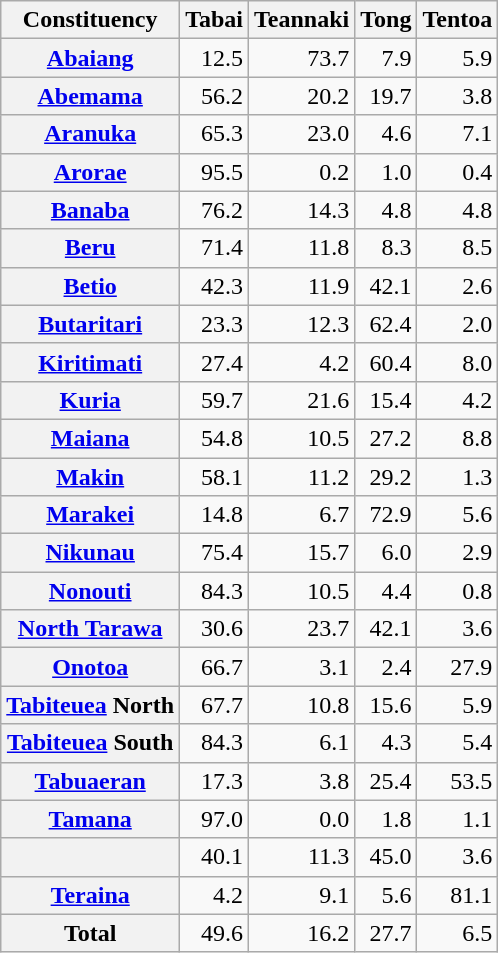<table class="wikitable sortable" style=text-align:right>
<tr>
<th scope="col">Constituency</th>
<th scope="col">Tabai</th>
<th scope="col">Teannaki</th>
<th scope="col">Tong</th>
<th scope="col">Tentoa</th>
</tr>
<tr>
<th scope="row"><a href='#'>Abaiang</a></th>
<td>12.5</td>
<td>73.7</td>
<td>7.9</td>
<td>5.9</td>
</tr>
<tr>
<th scope="row"><a href='#'>Abemama</a></th>
<td>56.2</td>
<td>20.2</td>
<td>19.7</td>
<td>3.8</td>
</tr>
<tr>
<th scope="row"><a href='#'>Aranuka</a></th>
<td>65.3</td>
<td>23.0</td>
<td>4.6</td>
<td>7.1</td>
</tr>
<tr>
<th scope="row"><a href='#'>Arorae</a></th>
<td>95.5</td>
<td>0.2</td>
<td>1.0</td>
<td>0.4</td>
</tr>
<tr>
<th scope="row"><a href='#'>Banaba</a></th>
<td>76.2</td>
<td>14.3</td>
<td>4.8</td>
<td>4.8</td>
</tr>
<tr>
<th scope="row"><a href='#'>Beru</a></th>
<td>71.4</td>
<td>11.8</td>
<td>8.3</td>
<td>8.5</td>
</tr>
<tr>
<th scope="row"><a href='#'>Betio</a></th>
<td>42.3</td>
<td>11.9</td>
<td>42.1</td>
<td>2.6</td>
</tr>
<tr>
<th scope="row"><a href='#'>Butaritari</a></th>
<td>23.3</td>
<td>12.3</td>
<td>62.4</td>
<td>2.0</td>
</tr>
<tr>
<th scope="row"><a href='#'>Kiritimati</a></th>
<td>27.4</td>
<td>4.2</td>
<td>60.4</td>
<td>8.0</td>
</tr>
<tr>
<th scope="row"><a href='#'>Kuria</a></th>
<td>59.7</td>
<td>21.6</td>
<td>15.4</td>
<td>4.2</td>
</tr>
<tr>
<th scope="row"><a href='#'>Maiana</a></th>
<td>54.8</td>
<td>10.5</td>
<td>27.2</td>
<td>8.8</td>
</tr>
<tr>
<th scope="row"><a href='#'>Makin</a></th>
<td>58.1</td>
<td>11.2</td>
<td>29.2</td>
<td>1.3</td>
</tr>
<tr>
<th scope="row"><a href='#'>Marakei</a></th>
<td>14.8</td>
<td>6.7</td>
<td>72.9</td>
<td>5.6</td>
</tr>
<tr>
<th scope="row"><a href='#'>Nikunau</a></th>
<td>75.4</td>
<td>15.7</td>
<td>6.0</td>
<td>2.9</td>
</tr>
<tr>
<th scope="row"><a href='#'>Nonouti</a></th>
<td>84.3</td>
<td>10.5</td>
<td>4.4</td>
<td>0.8</td>
</tr>
<tr>
<th scope="row"><a href='#'>North Tarawa</a></th>
<td>30.6</td>
<td>23.7</td>
<td>42.1</td>
<td>3.6</td>
</tr>
<tr>
<th scope="row"><a href='#'>Onotoa</a></th>
<td>66.7</td>
<td>3.1</td>
<td>2.4</td>
<td>27.9</td>
</tr>
<tr>
<th scope="row"><a href='#'>Tabiteuea</a> North</th>
<td>67.7</td>
<td>10.8</td>
<td>15.6</td>
<td>5.9</td>
</tr>
<tr>
<th scope="row"><a href='#'>Tabiteuea</a> South</th>
<td>84.3</td>
<td>6.1</td>
<td>4.3</td>
<td>5.4</td>
</tr>
<tr>
<th scope="row"><a href='#'>Tabuaeran</a></th>
<td>17.3</td>
<td>3.8</td>
<td>25.4</td>
<td>53.5</td>
</tr>
<tr>
<th scope="row"><a href='#'>Tamana</a></th>
<td>97.0</td>
<td>0.0</td>
<td>1.8</td>
<td>1.1</td>
</tr>
<tr>
<th scope="row"><a href='#'></a></th>
<td>40.1</td>
<td>11.3</td>
<td>45.0</td>
<td>3.6</td>
</tr>
<tr>
<th scope="row"><a href='#'>Teraina</a></th>
<td>4.2</td>
<td>9.1</td>
<td>5.6</td>
<td>81.1</td>
</tr>
<tr class=sortbottom>
<th>Total</th>
<td>49.6</td>
<td>16.2</td>
<td>27.7</td>
<td>6.5</td>
</tr>
</table>
